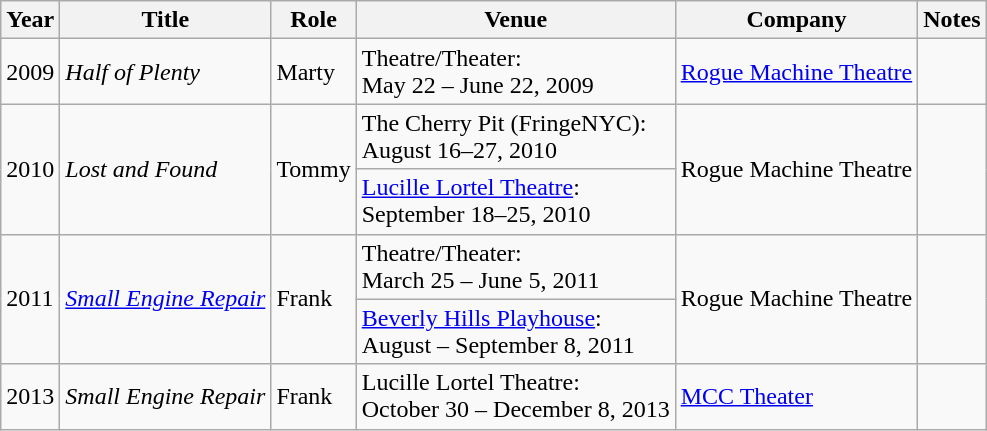<table class="wikitable sortable">
<tr>
<th>Year</th>
<th>Title</th>
<th>Role</th>
<th>Venue</th>
<th>Company</th>
<th class="unsortable">Notes</th>
</tr>
<tr>
<td>2009</td>
<td><em>Half of Plenty</em></td>
<td>Marty</td>
<td>Theatre/Theater:<br>May 22 – June 22, 2009</td>
<td><a href='#'>Rogue Machine Theatre</a></td>
<td></td>
</tr>
<tr>
<td rowspan="2">2010</td>
<td rowspan="2"><em>Lost and Found</em></td>
<td rowspan="2">Tommy</td>
<td>The Cherry Pit (FringeNYC):<br>August 16–27, 2010</td>
<td rowspan="2">Rogue Machine Theatre</td>
<td rowspan="2"></td>
</tr>
<tr>
<td><a href='#'>Lucille Lortel Theatre</a>:<br>September 18–25, 2010</td>
</tr>
<tr>
<td rowspan="2">2011</td>
<td rowspan="2"><em><a href='#'>Small Engine Repair</a></em></td>
<td rowspan="2">Frank</td>
<td>Theatre/Theater:<br>March 25 – June 5, 2011</td>
<td rowspan="2">Rogue Machine Theatre</td>
<td rowspan="2"></td>
</tr>
<tr>
<td><a href='#'>Beverly Hills Playhouse</a>:<br>August – September 8, 2011</td>
</tr>
<tr>
<td>2013</td>
<td><em>Small Engine Repair</em></td>
<td>Frank</td>
<td>Lucille Lortel Theatre:<br>October 30 – December 8, 2013</td>
<td><a href='#'>MCC Theater</a></td>
<td></td>
</tr>
</table>
